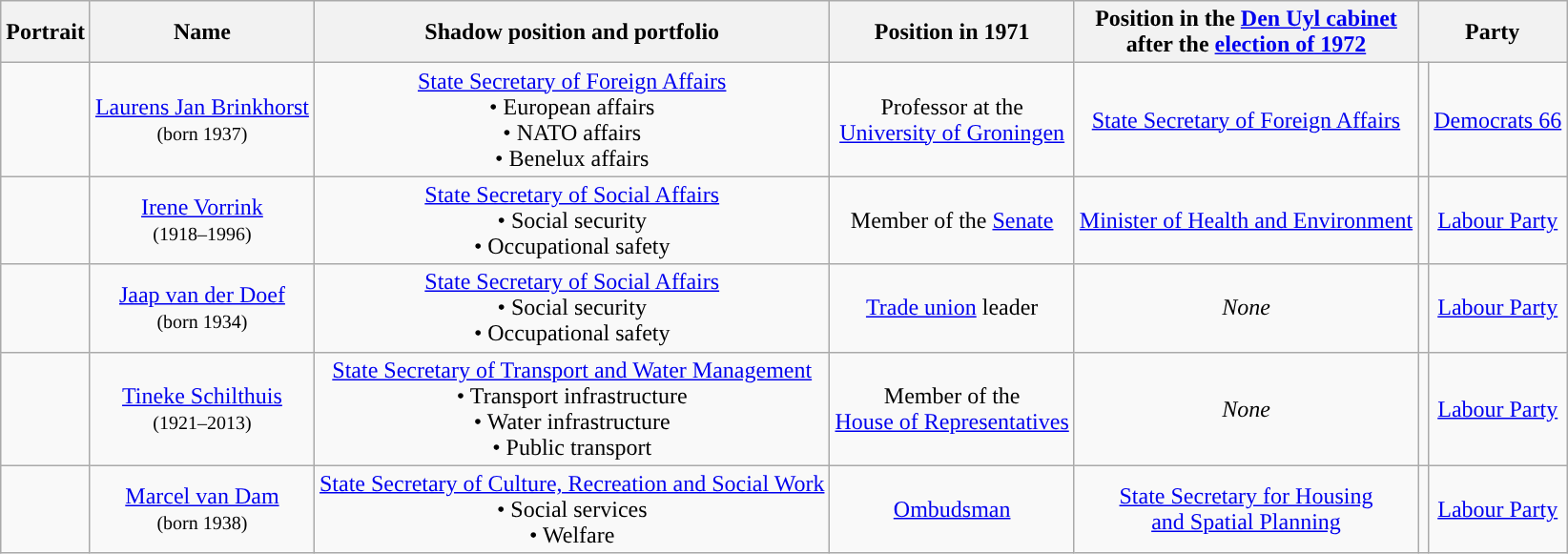<table class="wikitable" style="text-align:center">
<tr>
<th>Portrait</th>
<th>Name</th>
<th>Shadow position and portfolio</th>
<th>Position in 1971</th>
<th>Position in the <a href='#'>Den Uyl cabinet</a> <br> after the <a href='#'>election of 1972</a></th>
<th colspan=2>Party</th>
</tr>
<tr>
<td></td>
<td><a href='#'>Laurens Jan Brinkhorst</a> <br> <small>(born 1937)</small></td>
<td><a href='#'>State Secretary of Foreign Affairs</a> <br> • European affairs <br> • NATO affairs <br> • Benelux affairs</td>
<td>Professor at the <br> <a href='#'>University of Groningen</a></td>
<td><a href='#'>State Secretary of Foreign Affairs</a></td>
<td style="background:"></td>
<td><a href='#'>Democrats 66</a></td>
</tr>
<tr>
<td></td>
<td><a href='#'>Irene Vorrink</a> <br> <small>(1918–1996)</small></td>
<td><a href='#'>State Secretary of Social Affairs</a> <br> • Social security <br> • Occupational safety</td>
<td>Member of the <a href='#'>Senate</a></td>
<td><a href='#'>Minister of Health and Environment</a></td>
<td style="background:"></td>
<td><a href='#'>Labour Party</a></td>
</tr>
<tr>
<td></td>
<td><a href='#'>Jaap van der Doef</a> <br> <small>(born 1934)</small></td>
<td><a href='#'>State Secretary of Social Affairs</a> <br> • Social security <br> • Occupational safety</td>
<td><a href='#'>Trade union</a> leader</td>
<td><em>None</em></td>
<td style="background:"></td>
<td><a href='#'>Labour Party</a></td>
</tr>
<tr>
<td></td>
<td><a href='#'>Tineke Schilthuis</a> <br> <small>(1921–2013)</small></td>
<td><a href='#'>State Secretary of Transport and Water Management</a> <br> • Transport infrastructure <br> • Water infrastructure <br> • Public transport</td>
<td>Member of the <br> <a href='#'>House of Representatives</a></td>
<td><em>None</em></td>
<td style="background:"></td>
<td><a href='#'>Labour Party</a></td>
</tr>
<tr>
<td></td>
<td><a href='#'>Marcel van Dam</a> <br> <small>(born 1938)</small></td>
<td><a href='#'>State Secretary of Culture, Recreation and Social Work</a> <br> • Social services <br> • Welfare</td>
<td><a href='#'>Ombudsman</a></td>
<td><a href='#'>State Secretary for Housing <br> and Spatial Planning</a></td>
<td style="background:"></td>
<td><a href='#'>Labour Party</a></td>
</tr>
</table>
